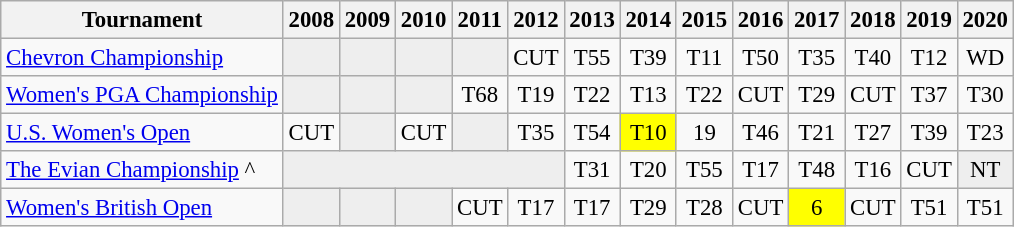<table class="wikitable" style="font-size:95%;text-align:center;">
<tr>
<th>Tournament</th>
<th>2008</th>
<th>2009</th>
<th>2010</th>
<th>2011</th>
<th>2012</th>
<th>2013</th>
<th>2014</th>
<th>2015</th>
<th>2016</th>
<th>2017</th>
<th>2018</th>
<th>2019</th>
<th>2020</th>
</tr>
<tr>
<td align=left><a href='#'>Chevron Championship</a></td>
<td style="background:#eeeeee;"></td>
<td style="background:#eeeeee;"></td>
<td style="background:#eeeeee;"></td>
<td style="background:#eeeeee;"></td>
<td>CUT</td>
<td>T55</td>
<td>T39</td>
<td>T11</td>
<td>T50</td>
<td>T35</td>
<td>T40</td>
<td>T12</td>
<td>WD</td>
</tr>
<tr>
<td align=left><a href='#'>Women's PGA Championship</a></td>
<td style="background:#eeeeee;"></td>
<td style="background:#eeeeee;"></td>
<td style="background:#eeeeee;"></td>
<td>T68</td>
<td>T19</td>
<td>T22</td>
<td>T13</td>
<td>T22</td>
<td>CUT</td>
<td>T29</td>
<td>CUT</td>
<td>T37</td>
<td>T30</td>
</tr>
<tr>
<td align=left><a href='#'>U.S. Women's Open</a></td>
<td>CUT</td>
<td style="background:#eeeeee;"></td>
<td>CUT</td>
<td style="background:#eeeeee;"></td>
<td>T35</td>
<td>T54</td>
<td style="background:yellow;">T10</td>
<td>19</td>
<td>T46</td>
<td>T21</td>
<td>T27</td>
<td>T39</td>
<td>T23</td>
</tr>
<tr>
<td align=left><a href='#'>The Evian Championship</a> ^</td>
<td style="background:#eeeeee;" colspan=5></td>
<td>T31</td>
<td>T20</td>
<td>T55</td>
<td>T17</td>
<td>T48</td>
<td>T16</td>
<td>CUT</td>
<td style="background:#eeeeee;">NT</td>
</tr>
<tr>
<td align=left><a href='#'>Women's British Open</a></td>
<td style="background:#eeeeee;"></td>
<td style="background:#eeeeee;"></td>
<td style="background:#eeeeee;"></td>
<td>CUT</td>
<td>T17</td>
<td>T17</td>
<td>T29</td>
<td>T28</td>
<td>CUT</td>
<td style="background:yellow;">6</td>
<td>CUT</td>
<td>T51</td>
<td>T51</td>
</tr>
</table>
